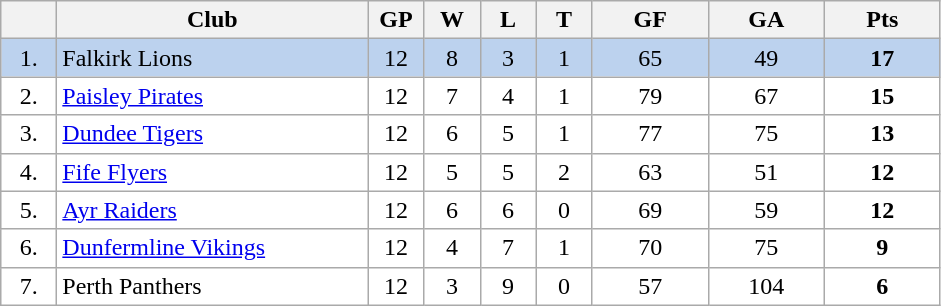<table class="wikitable">
<tr>
<th width="30"></th>
<th width="200">Club</th>
<th width="30">GP</th>
<th width="30">W</th>
<th width="30">L</th>
<th width="30">T</th>
<th width="70">GF</th>
<th width="70">GA</th>
<th width="70">Pts</th>
</tr>
<tr bgcolor="#BCD2EE" align="center">
<td>1.</td>
<td align="left">Falkirk Lions</td>
<td>12</td>
<td>8</td>
<td>3</td>
<td>1</td>
<td>65</td>
<td>49</td>
<td><strong>17</strong></td>
</tr>
<tr bgcolor="#FFFFFF" align="center">
<td>2.</td>
<td align="left"><a href='#'>Paisley Pirates</a></td>
<td>12</td>
<td>7</td>
<td>4</td>
<td>1</td>
<td>79</td>
<td>67</td>
<td><strong>15</strong></td>
</tr>
<tr bgcolor="#FFFFFF" align="center">
<td>3.</td>
<td align="left"><a href='#'>Dundee Tigers</a></td>
<td>12</td>
<td>6</td>
<td>5</td>
<td>1</td>
<td>77</td>
<td>75</td>
<td><strong>13</strong></td>
</tr>
<tr bgcolor="#FFFFFF" align="center">
<td>4.</td>
<td align="left"><a href='#'>Fife Flyers</a></td>
<td>12</td>
<td>5</td>
<td>5</td>
<td>2</td>
<td>63</td>
<td>51</td>
<td><strong>12</strong></td>
</tr>
<tr bgcolor="#FFFFFF" align="center">
<td>5.</td>
<td align="left"><a href='#'>Ayr Raiders</a></td>
<td>12</td>
<td>6</td>
<td>6</td>
<td>0</td>
<td>69</td>
<td>59</td>
<td><strong>12</strong></td>
</tr>
<tr bgcolor="#FFFFFF" align="center">
<td>6.</td>
<td align="left"><a href='#'>Dunfermline Vikings</a></td>
<td>12</td>
<td>4</td>
<td>7</td>
<td>1</td>
<td>70</td>
<td>75</td>
<td><strong>9</strong></td>
</tr>
<tr bgcolor="#FFFFFF" align="center">
<td>7.</td>
<td align="left">Perth Panthers</td>
<td>12</td>
<td>3</td>
<td>9</td>
<td>0</td>
<td>57</td>
<td>104</td>
<td><strong>6</strong></td>
</tr>
</table>
